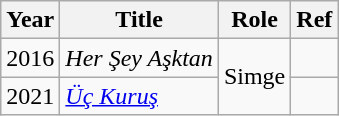<table class="wikitable sortable">
<tr>
<th>Year</th>
<th>Title</th>
<th>Role</th>
<th>Ref</th>
</tr>
<tr>
<td>2016</td>
<td><em>Her Şey Aşktan</em></td>
<td rowspan="2">Simge</td>
<td></td>
</tr>
<tr>
<td>2021</td>
<td><em><a href='#'>Üç Kuruş</a></em></td>
<td></td>
</tr>
</table>
